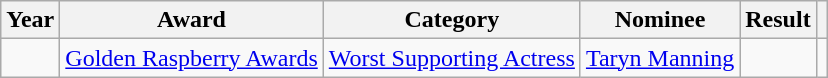<table class="wikitable">
<tr>
<th>Year</th>
<th>Award</th>
<th>Category</th>
<th>Nominee</th>
<th>Result</th>
<th></th>
</tr>
<tr>
<td></td>
<td><a href='#'>Golden Raspberry Awards</a></td>
<td><a href='#'>Worst Supporting Actress</a></td>
<td><a href='#'>Taryn Manning</a></td>
<td></td>
<td align="center"></td>
</tr>
</table>
